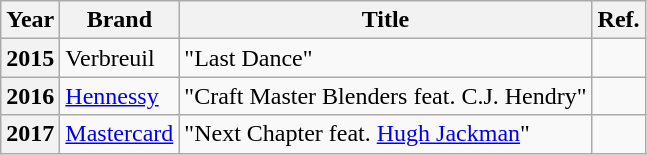<table class="wikitable plainrowheaders sortable">
<tr>
<th scope="col">Year</th>
<th scope="col">Brand</th>
<th scope="col">Title</th>
<th scope="col">Ref.</th>
</tr>
<tr>
<th scope="row">2015</th>
<td>Verbreuil</td>
<td>"Last Dance"</td>
<td align="center"></td>
</tr>
<tr>
<th scope="row">2016</th>
<td><a href='#'>Hennessy</a></td>
<td>"Craft Master Blenders feat. C.J. Hendry"</td>
<td align="center"></td>
</tr>
<tr>
<th scope="row">2017</th>
<td><a href='#'>Mastercard</a></td>
<td>"Next Chapter feat. <a href='#'>Hugh Jackman</a>"</td>
<td align="center"></td>
</tr>
</table>
